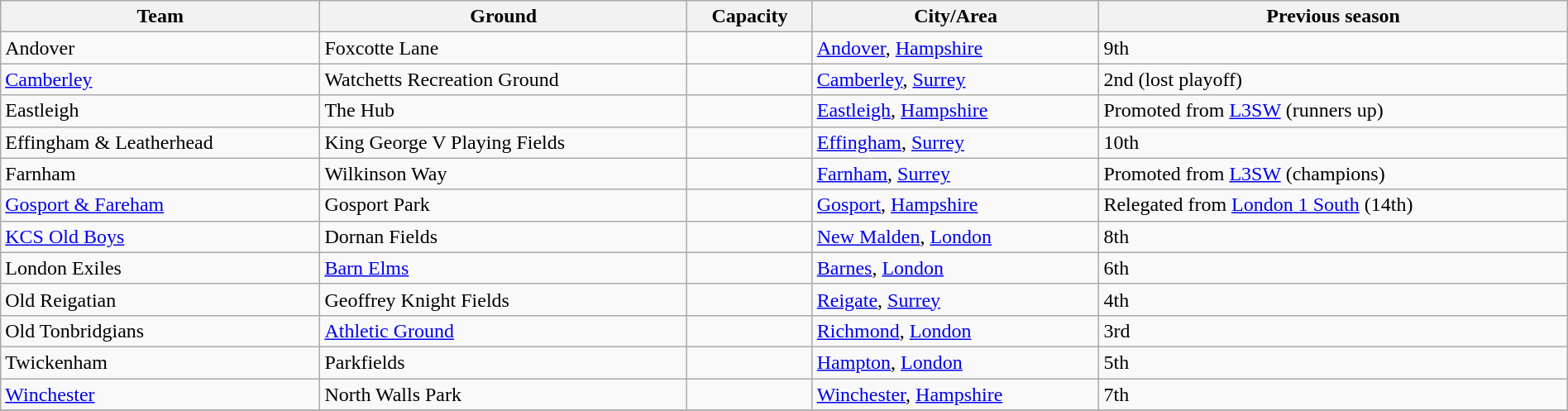<table class="wikitable sortable" width=100%>
<tr>
<th>Team</th>
<th>Ground</th>
<th>Capacity</th>
<th>City/Area</th>
<th>Previous season</th>
</tr>
<tr>
<td>Andover</td>
<td>Foxcotte Lane</td>
<td></td>
<td><a href='#'>Andover</a>, <a href='#'>Hampshire</a></td>
<td>9th</td>
</tr>
<tr>
<td><a href='#'>Camberley</a></td>
<td>Watchetts Recreation Ground</td>
<td></td>
<td><a href='#'>Camberley</a>, <a href='#'>Surrey</a></td>
<td>2nd (lost playoff)</td>
</tr>
<tr>
<td>Eastleigh</td>
<td>The Hub</td>
<td></td>
<td><a href='#'>Eastleigh</a>, <a href='#'>Hampshire</a></td>
<td>Promoted from <a href='#'>L3SW</a> (runners up)</td>
</tr>
<tr>
<td>Effingham & Leatherhead</td>
<td>King George V Playing Fields</td>
<td></td>
<td><a href='#'>Effingham</a>, <a href='#'>Surrey</a></td>
<td>10th</td>
</tr>
<tr>
<td>Farnham</td>
<td>Wilkinson Way</td>
<td></td>
<td><a href='#'>Farnham</a>, <a href='#'>Surrey</a></td>
<td>Promoted from <a href='#'>L3SW</a> (champions)</td>
</tr>
<tr>
<td><a href='#'>Gosport & Fareham</a></td>
<td>Gosport Park</td>
<td></td>
<td><a href='#'>Gosport</a>, <a href='#'>Hampshire</a></td>
<td>Relegated from <a href='#'>London 1 South</a> (14th)</td>
</tr>
<tr>
<td><a href='#'>KCS Old Boys</a></td>
<td>Dornan Fields</td>
<td></td>
<td><a href='#'>New Malden</a>, <a href='#'>London</a></td>
<td>8th</td>
</tr>
<tr>
<td>London Exiles</td>
<td><a href='#'>Barn Elms</a></td>
<td></td>
<td><a href='#'>Barnes</a>, <a href='#'>London</a></td>
<td>6th</td>
</tr>
<tr>
<td>Old Reigatian</td>
<td>Geoffrey Knight Fields</td>
<td></td>
<td><a href='#'>Reigate</a>, <a href='#'>Surrey</a></td>
<td>4th</td>
</tr>
<tr>
<td>Old Tonbridgians</td>
<td><a href='#'>Athletic Ground</a></td>
<td></td>
<td><a href='#'>Richmond</a>, <a href='#'>London</a></td>
<td>3rd</td>
</tr>
<tr>
<td>Twickenham</td>
<td>Parkfields</td>
<td></td>
<td><a href='#'>Hampton</a>, <a href='#'>London</a></td>
<td>5th</td>
</tr>
<tr>
<td><a href='#'>Winchester</a></td>
<td>North Walls Park</td>
<td></td>
<td><a href='#'>Winchester</a>, <a href='#'>Hampshire</a></td>
<td>7th</td>
</tr>
<tr>
</tr>
</table>
